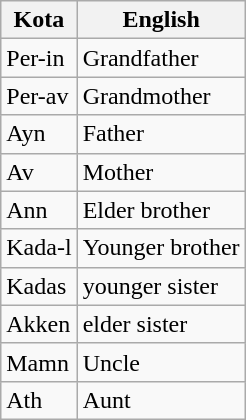<table class="wikitable">
<tr>
<th>Kota</th>
<th>English</th>
</tr>
<tr>
<td>Per-in</td>
<td>Grandfather</td>
</tr>
<tr>
<td>Per-av</td>
<td>Grandmother</td>
</tr>
<tr>
<td>Ayn</td>
<td>Father</td>
</tr>
<tr>
<td>Av</td>
<td>Mother</td>
</tr>
<tr>
<td>Ann</td>
<td>Elder brother</td>
</tr>
<tr>
<td>Kada-l</td>
<td>Younger brother</td>
</tr>
<tr>
<td>Kadas</td>
<td>younger sister</td>
</tr>
<tr>
<td>Akken</td>
<td>elder sister</td>
</tr>
<tr>
<td>Mamn</td>
<td>Uncle</td>
</tr>
<tr>
<td>Ath</td>
<td>Aunt</td>
</tr>
</table>
